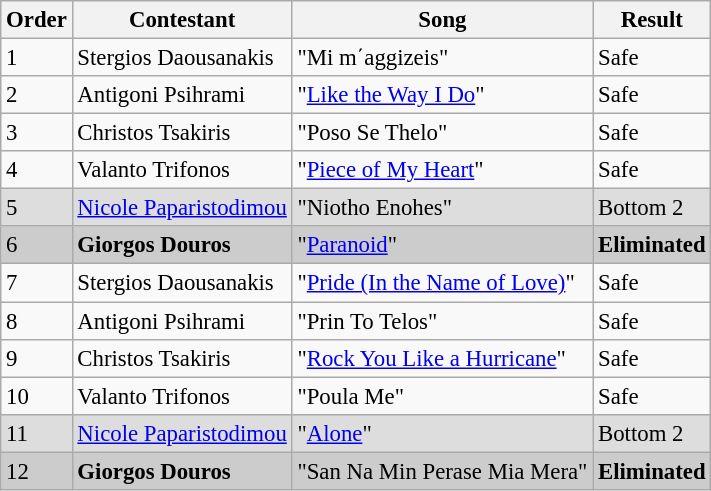<table class="wikitable" style="font-size: 95%;">
<tr>
<th>Order</th>
<th>Contestant</th>
<th>Song</th>
<th>Result</th>
</tr>
<tr>
<td>1</td>
<td>Stergios Daousanakis</td>
<td>"Mi m΄aggizeis"</td>
<td>Safe</td>
</tr>
<tr>
<td>2</td>
<td>Antigoni Psihrami</td>
<td>"<a href='#'>Like the Way I Do</a>"</td>
<td>Safe</td>
</tr>
<tr>
<td>3</td>
<td>Christos Tsakiris</td>
<td>"Poso Se Thelo"</td>
<td>Safe</td>
</tr>
<tr>
<td>4</td>
<td>Valanto Trifonos</td>
<td>"<a href='#'>Piece of My Heart</a>"</td>
<td>Safe</td>
</tr>
<tr style="background:#ddd;">
<td>5</td>
<td><a href='#'>Nicole Paparistodimou</a></td>
<td>"Niotho Enohes"</td>
<td>Bottom 2</td>
</tr>
<tr style="background:#ccc;">
<td>6</td>
<td><strong>Giorgos Douros</strong></td>
<td>"<a href='#'>Paranoid</a>"</td>
<td><strong>Eliminated</strong></td>
</tr>
<tr>
<td>7</td>
<td>Stergios Daousanakis</td>
<td>"<a href='#'>Pride (In the Name of Love)</a>"</td>
<td>Safe</td>
</tr>
<tr>
<td>8</td>
<td>Antigoni Psihrami</td>
<td>"Prin To Telos"</td>
<td>Safe</td>
</tr>
<tr>
<td>9</td>
<td>Christos Tsakiris</td>
<td>"<a href='#'>Rock You Like a Hurricane</a>"</td>
<td>Safe</td>
</tr>
<tr>
<td>10</td>
<td>Valanto Trifonos</td>
<td>"Poula Me"</td>
<td>Safe</td>
</tr>
<tr style="background:#ddd;">
<td>11</td>
<td><a href='#'>Nicole Paparistodimou</a></td>
<td>"<a href='#'>Alone</a>"</td>
<td>Bottom 2</td>
</tr>
<tr style="background:#ccc;">
<td>12</td>
<td><strong>Giorgos Douros</strong></td>
<td>"San Na Min Perase Mia Mera"</td>
<td><strong>Eliminated</strong></td>
</tr>
</table>
